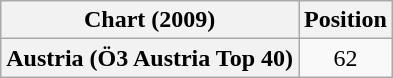<table class="wikitable plainrowheaders" style="text-align:center">
<tr>
<th>Chart (2009)</th>
<th>Position</th>
</tr>
<tr>
<th scope="row">Austria (Ö3 Austria Top 40)</th>
<td>62</td>
</tr>
</table>
